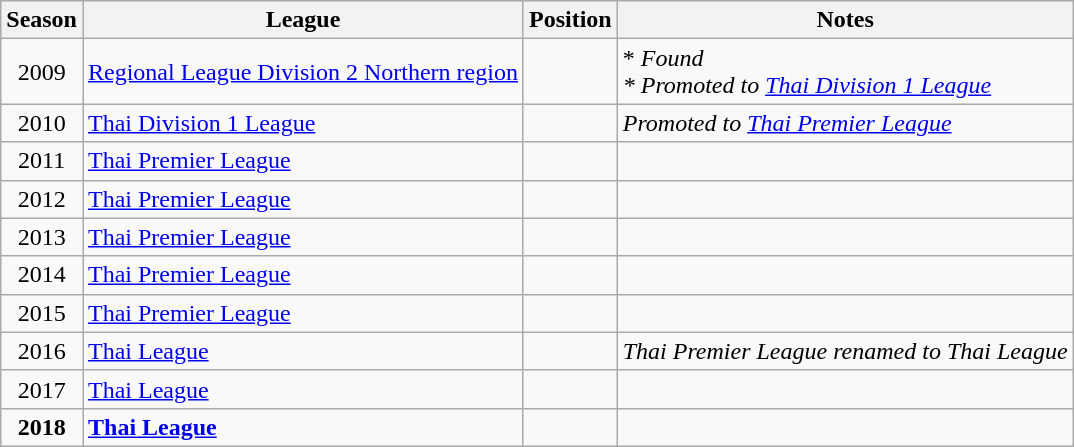<table class="wikitable">
<tr>
<th>Season</th>
<th>League</th>
<th>Position</th>
<th>Notes</th>
</tr>
<tr>
<td align=center>2009</td>
<td nowrap><a href='#'>Regional League Division 2 Northern region</a></td>
<td align=center></td>
<td nowrap>* <em>Found<br>* Promoted to <a href='#'>Thai Division 1 League</a></em></td>
</tr>
<tr>
<td align=center>2010</td>
<td nowrap><a href='#'>Thai Division 1 League</a></td>
<td align=center></td>
<td nowrap><em>Promoted to <a href='#'>Thai Premier League</a></em></td>
</tr>
<tr>
<td align=center>2011</td>
<td nowrap><a href='#'>Thai Premier League</a></td>
<td align=center></td>
<td nowrap></td>
</tr>
<tr>
<td align=center>2012</td>
<td nowrap><a href='#'>Thai Premier League</a></td>
<td align=center></td>
<td nowrap></td>
</tr>
<tr>
<td align=center>2013</td>
<td nowrap><a href='#'>Thai Premier League</a></td>
<td align=center></td>
<td nowrap></td>
</tr>
<tr>
<td align=center>2014</td>
<td nowrap><a href='#'>Thai Premier League</a></td>
<td align=center></td>
<td nowrap></td>
</tr>
<tr>
<td align=center>2015</td>
<td nowrap><a href='#'>Thai Premier League</a></td>
<td align=center></td>
<td nowrap></td>
</tr>
<tr>
<td align=center>2016</td>
<td nowrap><a href='#'>Thai League</a></td>
<td align=center></td>
<td nowrap><em>Thai Premier League renamed to Thai League</em></td>
</tr>
<tr>
<td align=center>2017</td>
<td nowrap><a href='#'>Thai League</a></td>
<td align=center></td>
<td nowrap></td>
</tr>
<tr>
<td align=center><strong>2018</strong></td>
<td nowrap><strong><a href='#'>Thai League</a></strong></td>
<td align=center></td>
<td nowrap></td>
</tr>
</table>
